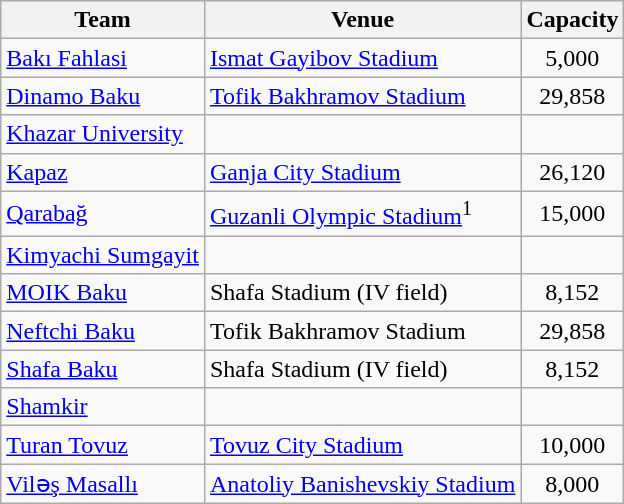<table class="wikitable sortable">
<tr>
<th>Team</th>
<th>Venue</th>
<th>Capacity</th>
</tr>
<tr>
<td><a href='#'>Bakı Fahlasi</a></td>
<td><a href='#'>Ismat Gayibov Stadium</a></td>
<td align="center">5,000</td>
</tr>
<tr>
<td><a href='#'>Dinamo Baku</a></td>
<td><a href='#'>Tofik Bakhramov Stadium</a></td>
<td align="center">29,858</td>
</tr>
<tr>
<td><a href='#'>Khazar University</a></td>
<td></td>
<td align="center"></td>
</tr>
<tr>
<td><a href='#'>Kapaz</a></td>
<td><a href='#'>Ganja City Stadium</a></td>
<td align="center">26,120</td>
</tr>
<tr>
<td><a href='#'>Qarabağ</a></td>
<td><a href='#'>Guzanli Olympic Stadium</a><sup>1</sup></td>
<td align="center">15,000</td>
</tr>
<tr>
<td><a href='#'>Kimyachi Sumgayit</a></td>
<td></td>
<td align="center"></td>
</tr>
<tr>
<td><a href='#'>MOIK Baku</a></td>
<td>Shafa Stadium (IV field)</td>
<td align="center">8,152</td>
</tr>
<tr>
<td><a href='#'>Neftchi Baku</a></td>
<td>Tofik Bakhramov Stadium</td>
<td align="center">29,858</td>
</tr>
<tr>
<td><a href='#'>Shafa Baku</a></td>
<td>Shafa Stadium (IV field)</td>
<td align="center">8,152</td>
</tr>
<tr>
<td><a href='#'>Shamkir</a></td>
<td></td>
<td align="center"></td>
</tr>
<tr>
<td><a href='#'>Turan Tovuz</a></td>
<td><a href='#'>Tovuz City Stadium</a></td>
<td align="center">10,000</td>
</tr>
<tr>
<td><a href='#'>Viləş Masallı</a></td>
<td><a href='#'>Anatoliy Banishevskiy Stadium</a></td>
<td align="center">8,000</td>
</tr>
</table>
